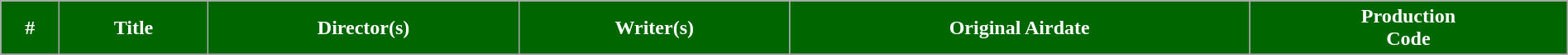<table class="wikitable plainrowheaders" width="100%" style="margin-right: 0;">
<tr>
<th ! style="background-color: #006600; color:#ffffff;">#</th>
<th ! style="background-color: #006600; color:#ffffff;">Title</th>
<th ! style="background-color: #006600; color:#ffffff;">Director(s)</th>
<th ! style="background-color: #006600; color:#ffffff;">Writer(s)</th>
<th ! style="background-color: #006600; color:#ffffff;">Original Airdate</th>
<th ! style="background-color: #006600; color:#ffffff;">Production<br>Code</th>
</tr>
<tr>
</tr>
</table>
